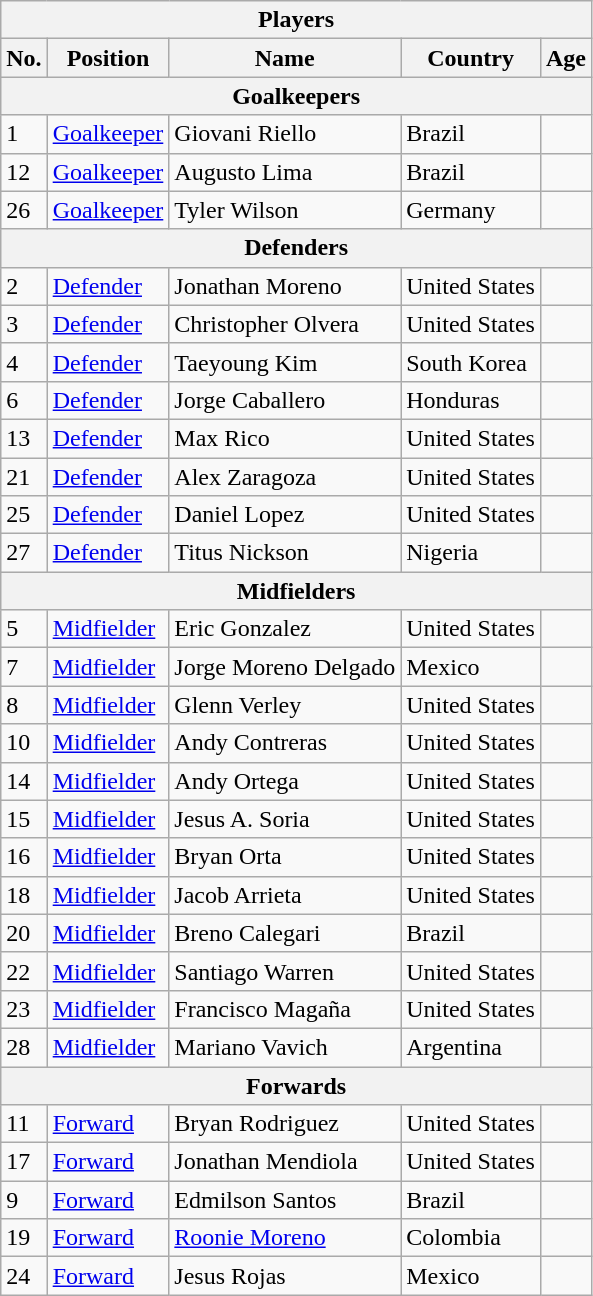<table class="wikitable">
<tr>
<th colspan="5">Players</th>
</tr>
<tr>
<th>No.</th>
<th>Position</th>
<th>Name</th>
<th>Country</th>
<th>Age</th>
</tr>
<tr>
<th colspan="5">Goalkeepers</th>
</tr>
<tr>
<td>1</td>
<td><a href='#'>Goalkeeper</a></td>
<td>Giovani Riello</td>
<td> Brazil</td>
<td></td>
</tr>
<tr>
<td>12</td>
<td><a href='#'>Goalkeeper</a></td>
<td>Augusto Lima</td>
<td> Brazil</td>
<td></td>
</tr>
<tr>
<td>26</td>
<td><a href='#'>Goalkeeper</a></td>
<td>Tyler Wilson</td>
<td> Germany</td>
<td></td>
</tr>
<tr>
<th colspan="5">Defenders</th>
</tr>
<tr>
<td>2</td>
<td><a href='#'>Defender</a></td>
<td>Jonathan Moreno</td>
<td> United States</td>
<td></td>
</tr>
<tr>
<td>3</td>
<td><a href='#'>Defender</a></td>
<td>Christopher Olvera</td>
<td> United States</td>
<td></td>
</tr>
<tr>
<td>4</td>
<td><a href='#'>Defender</a></td>
<td>Taeyoung Kim</td>
<td> South Korea</td>
<td></td>
</tr>
<tr>
<td>6</td>
<td><a href='#'>Defender</a></td>
<td>Jorge Caballero</td>
<td> Honduras</td>
<td></td>
</tr>
<tr>
<td>13</td>
<td><a href='#'>Defender</a></td>
<td>Max Rico</td>
<td> United States</td>
<td></td>
</tr>
<tr>
<td>21</td>
<td><a href='#'>Defender</a></td>
<td>Alex Zaragoza</td>
<td> United States</td>
<td></td>
</tr>
<tr>
<td>25</td>
<td><a href='#'>Defender</a></td>
<td>Daniel Lopez</td>
<td> United States</td>
<td></td>
</tr>
<tr>
<td>27</td>
<td><a href='#'>Defender</a></td>
<td>Titus Nickson</td>
<td> Nigeria</td>
<td></td>
</tr>
<tr>
<th colspan="5">Midfielders</th>
</tr>
<tr>
<td>5</td>
<td><a href='#'>Midfielder</a></td>
<td>Eric Gonzalez</td>
<td> United States</td>
<td></td>
</tr>
<tr>
<td>7</td>
<td><a href='#'>Midfielder</a></td>
<td>Jorge Moreno Delgado</td>
<td> Mexico</td>
<td></td>
</tr>
<tr>
<td>8</td>
<td><a href='#'>Midfielder</a></td>
<td>Glenn Verley</td>
<td> United States</td>
<td></td>
</tr>
<tr>
<td>10</td>
<td><a href='#'>Midfielder</a></td>
<td>Andy Contreras</td>
<td> United States</td>
<td></td>
</tr>
<tr>
<td>14</td>
<td><a href='#'>Midfielder</a></td>
<td>Andy Ortega</td>
<td> United States</td>
<td></td>
</tr>
<tr>
<td>15</td>
<td><a href='#'>Midfielder</a></td>
<td>Jesus A. Soria</td>
<td> United States</td>
<td></td>
</tr>
<tr>
<td>16</td>
<td><a href='#'>Midfielder</a></td>
<td>Bryan Orta</td>
<td> United States</td>
<td></td>
</tr>
<tr>
<td>18</td>
<td><a href='#'>Midfielder</a></td>
<td>Jacob Arrieta</td>
<td> United States</td>
<td></td>
</tr>
<tr>
<td>20</td>
<td><a href='#'>Midfielder</a></td>
<td>Breno Calegari</td>
<td> Brazil</td>
<td></td>
</tr>
<tr>
<td>22</td>
<td><a href='#'>Midfielder</a></td>
<td>Santiago Warren</td>
<td> United States</td>
<td></td>
</tr>
<tr>
<td>23</td>
<td><a href='#'>Midfielder</a></td>
<td>Francisco Magaña</td>
<td> United States</td>
<td></td>
</tr>
<tr>
<td>28</td>
<td><a href='#'>Midfielder</a></td>
<td>Mariano Vavich</td>
<td> Argentina</td>
<td></td>
</tr>
<tr>
<th colspan="5">Forwards</th>
</tr>
<tr>
<td>11</td>
<td><a href='#'>Forward</a></td>
<td>Bryan Rodriguez</td>
<td> United States</td>
<td></td>
</tr>
<tr>
<td>17</td>
<td><a href='#'>Forward</a></td>
<td>Jonathan Mendiola</td>
<td> United States</td>
<td></td>
</tr>
<tr>
<td>9</td>
<td><a href='#'>Forward</a></td>
<td>Edmilson Santos</td>
<td> Brazil</td>
<td></td>
</tr>
<tr>
<td>19</td>
<td><a href='#'>Forward</a></td>
<td><a href='#'>Roonie Moreno</a></td>
<td> Colombia</td>
<td></td>
</tr>
<tr>
<td>24</td>
<td><a href='#'>Forward</a></td>
<td>Jesus Rojas</td>
<td> Mexico</td>
<td></td>
</tr>
</table>
